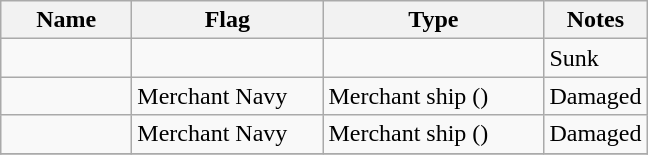<table class="wikitable sortable">
<tr>
<th scope="col" width="80px">Name</th>
<th scope="col" width="120px">Flag</th>
<th scope="col" width="140px">Type</th>
<th>Notes</th>
</tr>
<tr>
<td align="left"></td>
<td align="left"></td>
<td align="left"></td>
<td align="left">Sunk</td>
</tr>
<tr>
<td align="left"></td>
<td align="left"> Merchant Navy</td>
<td align="left">Merchant ship ()</td>
<td align="right">Damaged</td>
</tr>
<tr>
<td align="left"></td>
<td align="left"> Merchant Navy</td>
<td align="left">Merchant ship ()</td>
<td align="right">Damaged</td>
</tr>
<tr>
</tr>
</table>
